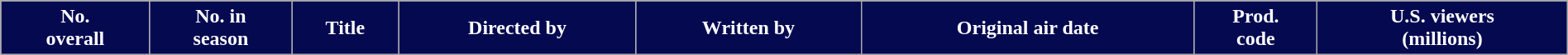<table class="wikitable plainrowheaders" style="width: 100%; margin-right: 0;">
<tr style="color:white">
<th style="background:#050A50;"><span>No.<br>overall</span></th>
<th style="background:#050A50;"><span>No. in<br>season</span></th>
<th style="background:#050A50;"><span>Title</span></th>
<th style="background:#050A50;"><span>Directed by</span></th>
<th style="background:#050A50;"><span>Written by</span></th>
<th style="background:#050A50;"><span>Original air date</span></th>
<th style="background:#050A50;"><span>Prod.<br>code</span></th>
<th style="background:#050A50;"><span>U.S. viewers<br>(millions)</span><br>














</th>
</tr>
</table>
